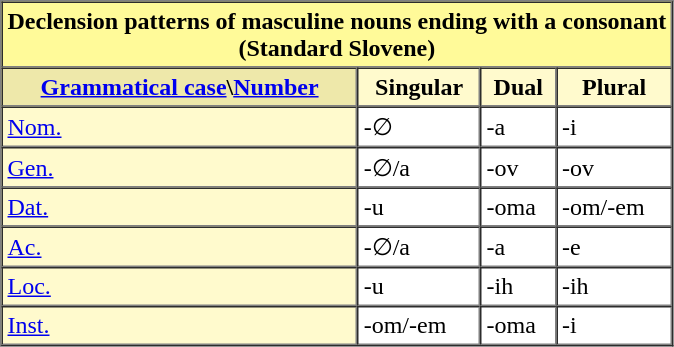<table border="1" cellpadding="3" cellspacing="0">
<tr>
<td style="background:#fffa99" colspan=4 align="center"><strong>Declension patterns of masculine nouns ending with a consonant<br>(Standard Slovene)</strong></td>
</tr>
<tr style="background:#fffacd">
<th style="background:#eee8aa"><a href='#'>Grammatical case</a>\<a href='#'>Number</a></th>
<th>Singular</th>
<th>Dual</th>
<th>Plural</th>
</tr>
<tr>
<td style="background:#fffacd"><a href='#'>Nom.</a></td>
<td>-∅</td>
<td>-a</td>
<td>-i</td>
</tr>
<tr>
<td style="background:#fffacd"><a href='#'>Gen.</a></td>
<td>-∅/a</td>
<td>-ov</td>
<td>-ov</td>
</tr>
<tr>
<td style="background:#fffacd"><a href='#'>Dat.</a></td>
<td>-u</td>
<td>-oma</td>
<td>-om/-em</td>
</tr>
<tr>
<td style="background:#fffacd"><a href='#'>Ac.</a></td>
<td>-∅/a</td>
<td>-a</td>
<td>-e</td>
</tr>
<tr>
<td style="background:#fffacd"><a href='#'>Loc.</a></td>
<td>-u</td>
<td>-ih</td>
<td>-ih</td>
</tr>
<tr>
<td style="background:#fffacd"><a href='#'>Inst.</a></td>
<td>-om/-em</td>
<td>-oma</td>
<td>-i</td>
</tr>
</table>
